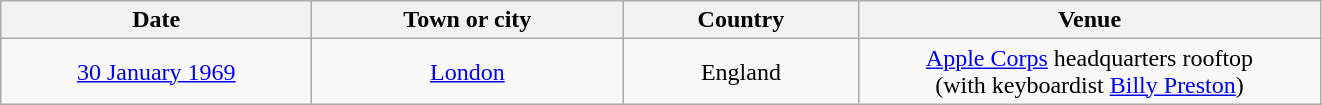<table class="wikitable" style="text-align:center;">
<tr>
<th style="width:200px;">Date</th>
<th style="width:200px;">Town or city</th>
<th style="width:150px;">Country</th>
<th style="width:300px;">Venue</th>
</tr>
<tr>
<td><a href='#'>30 January 1969</a></td>
<td><a href='#'>London</a></td>
<td>England</td>
<td><a href='#'>Apple Corps</a> headquarters rooftop<br>(with keyboardist <a href='#'>Billy Preston</a>)</td>
</tr>
</table>
